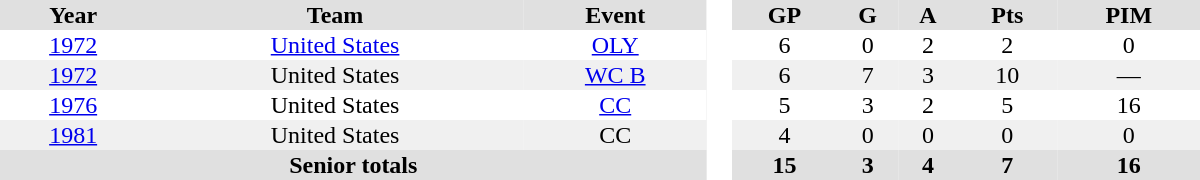<table border="0" cellpadding="1" cellspacing="0" style="text-align:center; width:50em">
<tr style="text-align:center; background:#e0e0e0;">
<th>Year</th>
<th>Team</th>
<th>Event</th>
<th rowspan="99" style="background:#fff;"> </th>
<th>GP</th>
<th>G</th>
<th>A</th>
<th>Pts</th>
<th>PIM</th>
</tr>
<tr>
<td><a href='#'>1972</a></td>
<td><a href='#'>United States</a></td>
<td><a href='#'>OLY</a></td>
<td>6</td>
<td>0</td>
<td>2</td>
<td>2</td>
<td>0</td>
</tr>
<tr style="background:#f0f0f0;">
<td><a href='#'>1972</a></td>
<td>United States</td>
<td><a href='#'>WC B</a></td>
<td>6</td>
<td>7</td>
<td>3</td>
<td>10</td>
<td>—</td>
</tr>
<tr>
<td><a href='#'>1976</a></td>
<td>United States</td>
<td><a href='#'>CC</a></td>
<td>5</td>
<td>3</td>
<td>2</td>
<td>5</td>
<td>16</td>
</tr>
<tr style="background:#f0f0f0;">
<td><a href='#'>1981</a></td>
<td>United States</td>
<td>CC</td>
<td>4</td>
<td>0</td>
<td>0</td>
<td>0</td>
<td>0</td>
</tr>
<tr style="background:#e0e0e0;">
<th colspan=3>Senior totals</th>
<th>15</th>
<th>3</th>
<th>4</th>
<th>7</th>
<th>16</th>
</tr>
</table>
